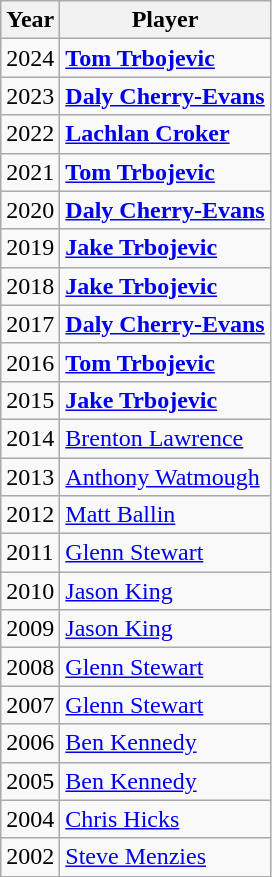<table class="wikitable">
<tr>
<th>Year</th>
<th>Player</th>
</tr>
<tr |->
<td>2024</td>
<td><strong><a href='#'>Tom Trbojevic</a></strong></td>
</tr>
<tr>
<td>2023</td>
<td><strong><a href='#'>Daly Cherry-Evans</a></strong></td>
</tr>
<tr>
<td>2022</td>
<td><strong><a href='#'>Lachlan Croker</a></strong></td>
</tr>
<tr>
<td>2021</td>
<td><strong><a href='#'>Tom Trbojevic</a></strong></td>
</tr>
<tr>
<td>2020</td>
<td><strong><a href='#'>Daly Cherry-Evans</a></strong></td>
</tr>
<tr>
<td>2019</td>
<td><strong><a href='#'>Jake Trbojevic</a></strong></td>
</tr>
<tr>
<td>2018</td>
<td><strong><a href='#'>Jake Trbojevic</a></strong></td>
</tr>
<tr>
<td>2017</td>
<td><strong><a href='#'>Daly Cherry-Evans</a></strong></td>
</tr>
<tr>
<td>2016</td>
<td><strong><a href='#'>Tom Trbojevic</a></strong></td>
</tr>
<tr>
<td>2015</td>
<td><strong><a href='#'>Jake Trbojevic</a></strong></td>
</tr>
<tr>
<td>2014</td>
<td><a href='#'>Brenton Lawrence</a></td>
</tr>
<tr>
<td>2013</td>
<td><a href='#'>Anthony Watmough</a></td>
</tr>
<tr>
<td>2012</td>
<td><a href='#'>Matt Ballin</a></td>
</tr>
<tr>
<td>2011</td>
<td><a href='#'>Glenn Stewart</a></td>
</tr>
<tr>
<td>2010</td>
<td><a href='#'>Jason King</a></td>
</tr>
<tr>
<td>2009</td>
<td><a href='#'>Jason King</a></td>
</tr>
<tr>
<td>2008</td>
<td><a href='#'>Glenn Stewart</a></td>
</tr>
<tr>
<td>2007</td>
<td><a href='#'>Glenn Stewart</a></td>
</tr>
<tr>
<td>2006</td>
<td><a href='#'>Ben Kennedy</a></td>
</tr>
<tr>
<td>2005</td>
<td><a href='#'>Ben Kennedy</a></td>
</tr>
<tr>
<td>2004</td>
<td><a href='#'>Chris Hicks</a></td>
</tr>
<tr>
<td>2002</td>
<td><a href='#'>Steve Menzies</a></td>
</tr>
</table>
